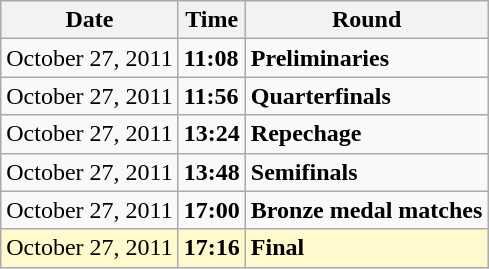<table class="wikitable">
<tr>
<th>Date</th>
<th>Time</th>
<th>Round</th>
</tr>
<tr>
<td>October 27, 2011</td>
<td><strong>11:08</strong></td>
<td><strong>Preliminaries</strong></td>
</tr>
<tr>
<td>October 27, 2011</td>
<td><strong>11:56</strong></td>
<td><strong>Quarterfinals</strong></td>
</tr>
<tr>
<td>October 27, 2011</td>
<td><strong>13:24</strong></td>
<td><strong>Repechage</strong></td>
</tr>
<tr>
<td>October 27, 2011</td>
<td><strong>13:48</strong></td>
<td><strong>Semifinals</strong></td>
</tr>
<tr>
<td>October 27, 2011</td>
<td><strong>17:00</strong></td>
<td><strong>Bronze medal matches</strong></td>
</tr>
<tr style=background:lemonchiffon>
<td>October 27, 2011</td>
<td><strong>17:16</strong></td>
<td><strong>Final</strong></td>
</tr>
</table>
